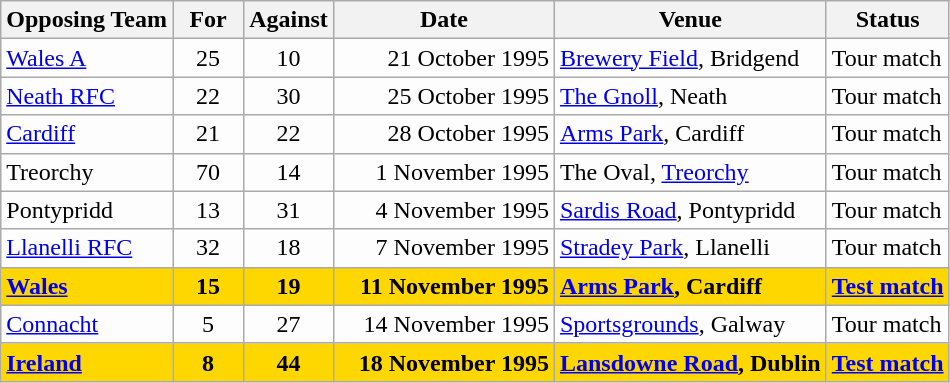<table class=wikitable>
<tr>
<th>Opposing Team</th>
<th>For</th>
<th>Against</th>
<th>Date</th>
<th>Venue</th>
<th>Status</th>
</tr>
<tr bgcolor=#fdfdfd>
<td><a href='#'>Wales A</a></td>
<td align=center width=40>25</td>
<td align=center width=40>10</td>
<td width=140 align=right>21 October 1995</td>
<td><a href='#'>Brewery Field</a>, Bridgend</td>
<td>Tour match</td>
</tr>
<tr bgcolor=#fdfdfd>
<td><a href='#'>Neath RFC</a></td>
<td align=center width=40>22</td>
<td align=center width=40>30</td>
<td width=140 align=right>25 October 1995</td>
<td><a href='#'>The Gnoll</a>, Neath</td>
<td>Tour match</td>
</tr>
<tr bgcolor=#fdfdfd>
<td><a href='#'>Cardiff</a></td>
<td align=center width=40>21</td>
<td align=center width=40>22</td>
<td width=140 align=right>28 October 1995</td>
<td><a href='#'>Arms Park</a>, Cardiff</td>
<td>Tour match</td>
</tr>
<tr bgcolor=#fdfdfd>
<td>Treorchy</td>
<td align=center width=40>70</td>
<td align=center width=40>14</td>
<td width=140 align=right>1 November 1995</td>
<td>The Oval, <a href='#'>Treorchy</a></td>
<td>Tour match</td>
</tr>
<tr bgcolor=#fdfdfd>
<td>Pontypridd</td>
<td align=center width=40>13</td>
<td align=center width=40>31</td>
<td width=140 align=right>4 November 1995</td>
<td><a href='#'>Sardis Road</a>, Pontypridd</td>
<td>Tour match</td>
</tr>
<tr bgcolor=#fdfdfd>
<td><a href='#'>Llanelli RFC</a></td>
<td align=center width=40>32</td>
<td align=center width=40>18</td>
<td width=140 align=right>7 November 1995</td>
<td><a href='#'>Stradey Park</a>, Llanelli</td>
<td>Tour match</td>
</tr>
<tr bgcolor=gold>
<td><strong><a href='#'>Wales</a></strong></td>
<td align=center width=40><strong>15</strong></td>
<td align=center width=40><strong>19</strong></td>
<td width=140 align=right><strong>11 November 1995</strong></td>
<td><strong><a href='#'>Arms Park</a>, Cardiff</strong></td>
<td><strong><a href='#'>Test match</a></strong></td>
</tr>
<tr bgcolor=#fdfdfd>
<td><a href='#'>Connacht</a></td>
<td align=center width=40>5</td>
<td align=center width=40>27</td>
<td width=140 align=right>14 November 1995</td>
<td><a href='#'>Sportsgrounds</a>, Galway</td>
<td>Tour match</td>
</tr>
<tr bgcolor=gold>
<td><strong><a href='#'>Ireland</a></strong></td>
<td align=center width=40><strong>8</strong></td>
<td align=center width=40><strong>44</strong></td>
<td width=140 align=right><strong>18 November 1995</strong></td>
<td><strong><a href='#'>Lansdowne Road</a>, Dublin</strong></td>
<td><strong><a href='#'>Test match</a></strong></td>
</tr>
</table>
